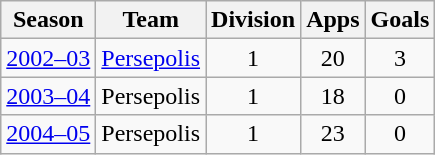<table class="wikitable" style="text-align: center;">
<tr>
<th>Season</th>
<th>Team</th>
<th>Division</th>
<th>Apps</th>
<th>Goals</th>
</tr>
<tr>
<td><a href='#'>2002–03</a></td>
<td align="left"><a href='#'>Persepolis</a></td>
<td>1</td>
<td>20</td>
<td>3</td>
</tr>
<tr>
<td><a href='#'>2003–04</a></td>
<td align="left">Persepolis</td>
<td>1</td>
<td>18</td>
<td>0</td>
</tr>
<tr>
<td><a href='#'>2004–05</a></td>
<td align="left">Persepolis</td>
<td>1</td>
<td>23</td>
<td>0</td>
</tr>
</table>
